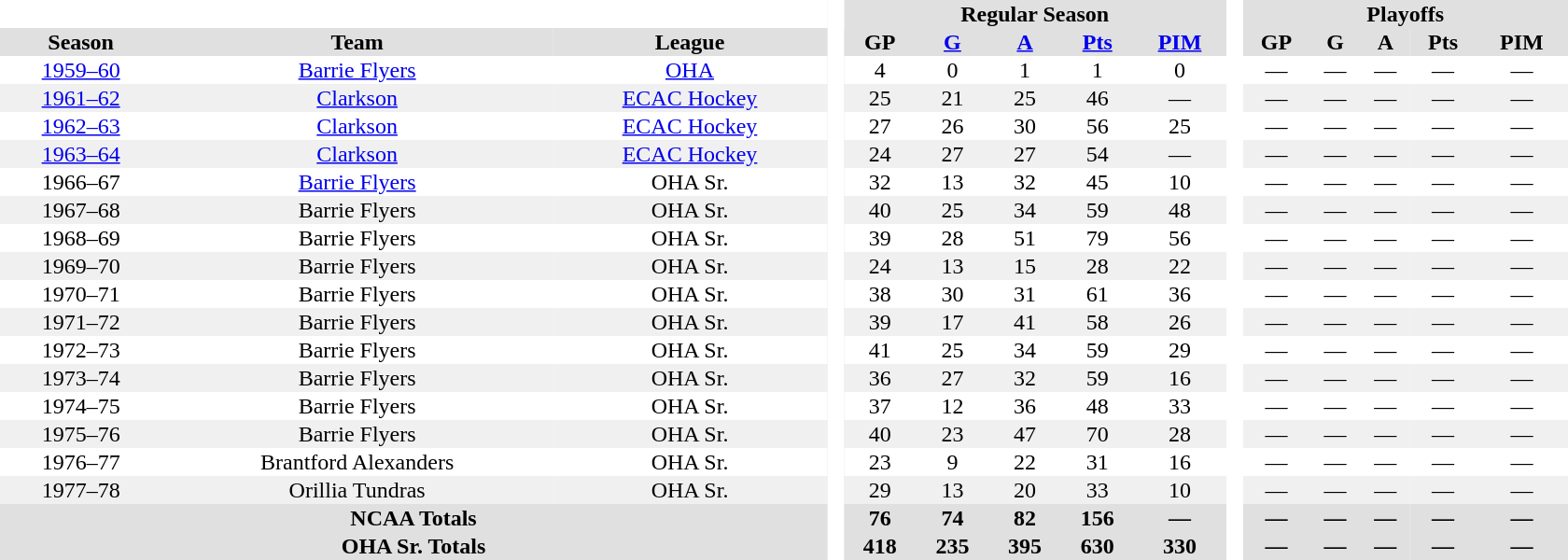<table border="0" cellpadding="1" cellspacing="0" style="text-align:center; width:70em">
<tr bgcolor="#e0e0e0">
<th colspan="3"  bgcolor="#ffffff"> </th>
<th rowspan="99" bgcolor="#ffffff"> </th>
<th colspan="5">Regular Season</th>
<th rowspan="99" bgcolor="#ffffff"> </th>
<th colspan="5">Playoffs</th>
</tr>
<tr bgcolor="#e0e0e0">
<th>Season</th>
<th>Team</th>
<th>League</th>
<th>GP</th>
<th><a href='#'>G</a></th>
<th><a href='#'>A</a></th>
<th><a href='#'>Pts</a></th>
<th><a href='#'>PIM</a></th>
<th>GP</th>
<th>G</th>
<th>A</th>
<th>Pts</th>
<th>PIM</th>
</tr>
<tr>
<td><a href='#'>1959–60</a></td>
<td><a href='#'>Barrie Flyers</a></td>
<td><a href='#'>OHA</a></td>
<td>4</td>
<td>0</td>
<td>1</td>
<td>1</td>
<td>0</td>
<td>—</td>
<td>—</td>
<td>—</td>
<td>—</td>
<td>—</td>
</tr>
<tr bgcolor=f0f0f0>
<td><a href='#'>1961–62</a></td>
<td><a href='#'>Clarkson</a></td>
<td><a href='#'>ECAC Hockey</a></td>
<td>25</td>
<td>21</td>
<td>25</td>
<td>46</td>
<td>—</td>
<td>—</td>
<td>—</td>
<td>—</td>
<td>—</td>
<td>—</td>
</tr>
<tr>
<td><a href='#'>1962–63</a></td>
<td><a href='#'>Clarkson</a></td>
<td><a href='#'>ECAC Hockey</a></td>
<td>27</td>
<td>26</td>
<td>30</td>
<td>56</td>
<td>25</td>
<td>—</td>
<td>—</td>
<td>—</td>
<td>—</td>
<td>—</td>
</tr>
<tr bgcolor=f0f0f0>
<td><a href='#'>1963–64</a></td>
<td><a href='#'>Clarkson</a></td>
<td><a href='#'>ECAC Hockey</a></td>
<td>24</td>
<td>27</td>
<td>27</td>
<td>54</td>
<td>—</td>
<td>—</td>
<td>—</td>
<td>—</td>
<td>—</td>
<td>—</td>
</tr>
<tr>
<td>1966–67</td>
<td><a href='#'>Barrie Flyers</a></td>
<td>OHA Sr.</td>
<td>32</td>
<td>13</td>
<td>32</td>
<td>45</td>
<td>10</td>
<td>—</td>
<td>—</td>
<td>—</td>
<td>—</td>
<td>—</td>
</tr>
<tr bgcolor=f0f0f0>
<td>1967–68</td>
<td>Barrie Flyers</td>
<td>OHA Sr.</td>
<td>40</td>
<td>25</td>
<td>34</td>
<td>59</td>
<td>48</td>
<td>—</td>
<td>—</td>
<td>—</td>
<td>—</td>
<td>—</td>
</tr>
<tr>
<td>1968–69</td>
<td>Barrie Flyers</td>
<td>OHA Sr.</td>
<td>39</td>
<td>28</td>
<td>51</td>
<td>79</td>
<td>56</td>
<td>—</td>
<td>—</td>
<td>—</td>
<td>—</td>
<td>—</td>
</tr>
<tr bgcolor=f0f0f0>
<td>1969–70</td>
<td>Barrie Flyers</td>
<td>OHA Sr.</td>
<td>24</td>
<td>13</td>
<td>15</td>
<td>28</td>
<td>22</td>
<td>—</td>
<td>—</td>
<td>—</td>
<td>—</td>
<td>—</td>
</tr>
<tr>
<td>1970–71</td>
<td>Barrie Flyers</td>
<td>OHA Sr.</td>
<td>38</td>
<td>30</td>
<td>31</td>
<td>61</td>
<td>36</td>
<td>—</td>
<td>—</td>
<td>—</td>
<td>—</td>
<td>—</td>
</tr>
<tr bgcolor=f0f0f0>
<td>1971–72</td>
<td>Barrie Flyers</td>
<td>OHA Sr.</td>
<td>39</td>
<td>17</td>
<td>41</td>
<td>58</td>
<td>26</td>
<td>—</td>
<td>—</td>
<td>—</td>
<td>—</td>
<td>—</td>
</tr>
<tr>
<td>1972–73</td>
<td>Barrie Flyers</td>
<td>OHA Sr.</td>
<td>41</td>
<td>25</td>
<td>34</td>
<td>59</td>
<td>29</td>
<td>—</td>
<td>—</td>
<td>—</td>
<td>—</td>
<td>—</td>
</tr>
<tr bgcolor=f0f0f0>
<td>1973–74</td>
<td>Barrie Flyers</td>
<td>OHA Sr.</td>
<td>36</td>
<td>27</td>
<td>32</td>
<td>59</td>
<td>16</td>
<td>—</td>
<td>—</td>
<td>—</td>
<td>—</td>
<td>—</td>
</tr>
<tr>
<td>1974–75</td>
<td>Barrie Flyers</td>
<td>OHA Sr.</td>
<td>37</td>
<td>12</td>
<td>36</td>
<td>48</td>
<td>33</td>
<td>—</td>
<td>—</td>
<td>—</td>
<td>—</td>
<td>—</td>
</tr>
<tr bgcolor=f0f0f0>
<td>1975–76</td>
<td>Barrie Flyers</td>
<td>OHA Sr.</td>
<td>40</td>
<td>23</td>
<td>47</td>
<td>70</td>
<td>28</td>
<td>—</td>
<td>—</td>
<td>—</td>
<td>—</td>
<td>—</td>
</tr>
<tr>
<td>1976–77</td>
<td>Brantford Alexanders</td>
<td>OHA Sr.</td>
<td>23</td>
<td>9</td>
<td>22</td>
<td>31</td>
<td>16</td>
<td>—</td>
<td>—</td>
<td>—</td>
<td>—</td>
<td>—</td>
</tr>
<tr bgcolor=f0f0f0>
<td>1977–78</td>
<td>Orillia Tundras</td>
<td>OHA Sr.</td>
<td>29</td>
<td>13</td>
<td>20</td>
<td>33</td>
<td>10</td>
<td>—</td>
<td>—</td>
<td>—</td>
<td>—</td>
<td>—</td>
</tr>
<tr bgcolor="#e0e0e0">
<th colspan="3">NCAA Totals</th>
<th>76</th>
<th>74</th>
<th>82</th>
<th>156</th>
<th>—</th>
<th>—</th>
<th>—</th>
<th>—</th>
<th>—</th>
<th>—</th>
</tr>
<tr bgcolor="#e0e0e0">
<th colspan="3">OHA Sr. Totals</th>
<th>418</th>
<th>235</th>
<th>395</th>
<th>630</th>
<th>330</th>
<th>—</th>
<th>—</th>
<th>—</th>
<th>—</th>
<th>—</th>
</tr>
</table>
